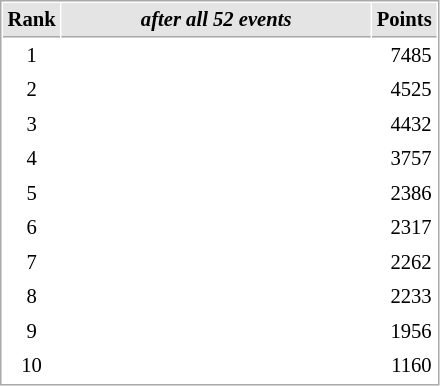<table cellspacing="1" cellpadding="3" style="border:1px solid #AAAAAA; font-size:86%;">
<tr bgcolor="#E4E4E4">
<th style="border-bottom:1px solid #AAAAAA" width=10>Rank</th>
<th style="border-bottom:1px solid #AAAAAA" width=200><em>after all 52 events</em></th>
<th style="border-bottom:1px solid #AAAAAA" width=20 align=right>Points</th>
</tr>
<tr>
<td align=center>1</td>
<td></td>
<td align=right>7485</td>
</tr>
<tr>
<td align=center>2</td>
<td></td>
<td align=right>4525</td>
</tr>
<tr>
<td align=center>3</td>
<td></td>
<td align=right>4432</td>
</tr>
<tr>
<td align=center>4</td>
<td></td>
<td align=right>3757</td>
</tr>
<tr>
<td align=center>5</td>
<td>  </td>
<td align=right>2386</td>
</tr>
<tr>
<td align=center>6</td>
<td></td>
<td align=right>2317</td>
</tr>
<tr>
<td align=center>7</td>
<td></td>
<td align=right>2262</td>
</tr>
<tr>
<td align=center>8</td>
<td></td>
<td align=right>2233</td>
</tr>
<tr>
<td align=center>9</td>
<td></td>
<td align=right>1956</td>
</tr>
<tr>
<td align=center>10</td>
<td></td>
<td align=right>1160</td>
</tr>
</table>
